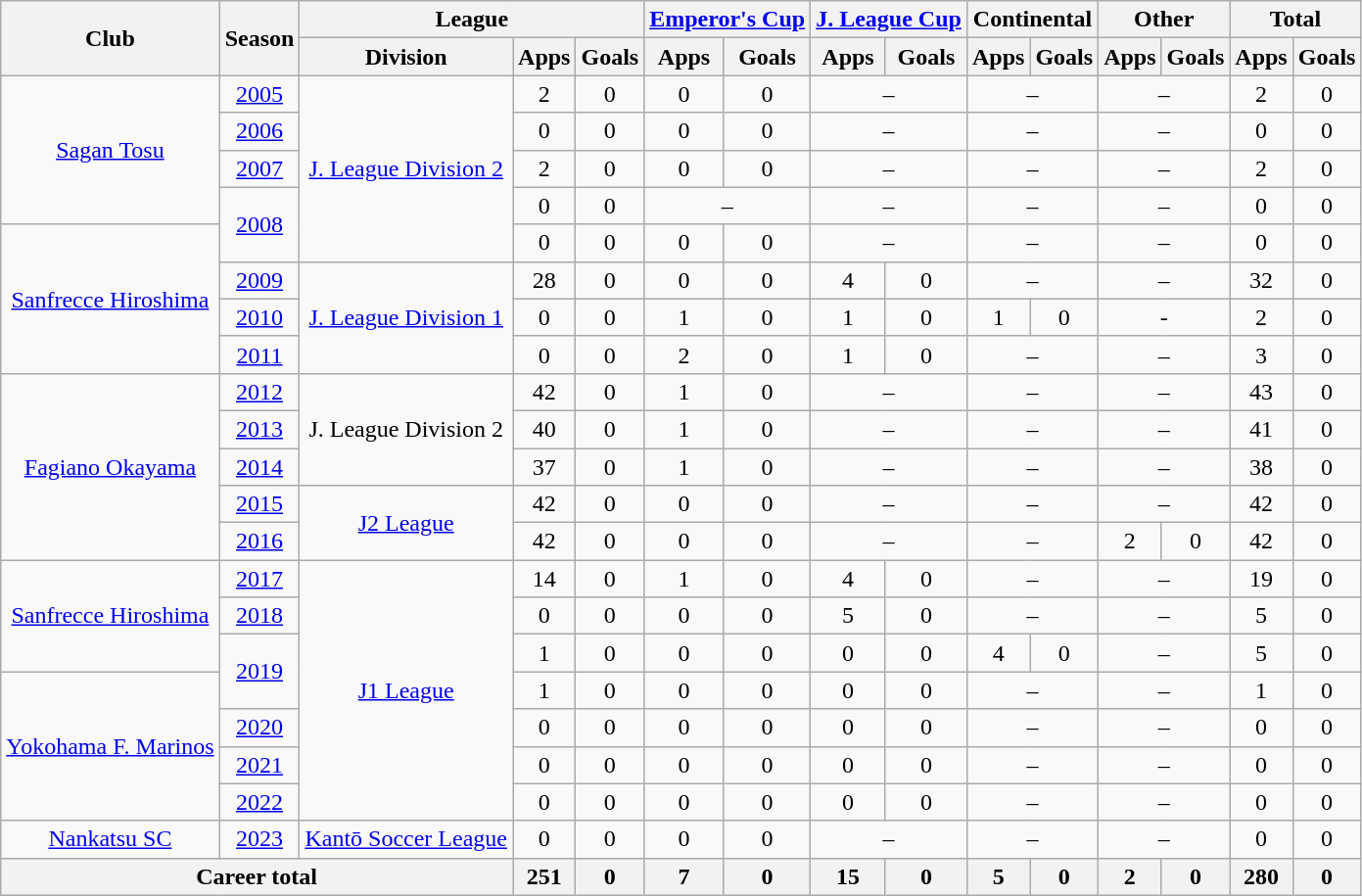<table class="wikitable" style="text-align:center">
<tr>
<th rowspan="2">Club</th>
<th rowspan="2">Season</th>
<th colspan="3">League</th>
<th colspan="2"><a href='#'>Emperor's Cup</a></th>
<th colspan="2"><a href='#'>J. League Cup</a></th>
<th colspan="2">Continental</th>
<th colspan="2">Other</th>
<th colspan="2">Total</th>
</tr>
<tr>
<th>Division</th>
<th>Apps</th>
<th>Goals</th>
<th>Apps</th>
<th>Goals</th>
<th>Apps</th>
<th>Goals</th>
<th>Apps</th>
<th>Goals</th>
<th>Apps</th>
<th>Goals</th>
<th>Apps</th>
<th>Goals</th>
</tr>
<tr>
<td rowspan="4"><a href='#'>Sagan Tosu</a></td>
<td><a href='#'>2005</a></td>
<td rowspan="5"><a href='#'>J. League Division 2</a></td>
<td>2</td>
<td>0</td>
<td>0</td>
<td>0</td>
<td colspan="2">–</td>
<td colspan="2">–</td>
<td colspan="2">–</td>
<td>2</td>
<td>0</td>
</tr>
<tr>
<td><a href='#'>2006</a></td>
<td>0</td>
<td>0</td>
<td>0</td>
<td>0</td>
<td colspan="2">–</td>
<td colspan="2">–</td>
<td colspan="2">–</td>
<td>0</td>
<td>0</td>
</tr>
<tr>
<td><a href='#'>2007</a></td>
<td>2</td>
<td>0</td>
<td>0</td>
<td>0</td>
<td colspan="2">–</td>
<td colspan="2">–</td>
<td colspan="2">–</td>
<td>2</td>
<td>0</td>
</tr>
<tr>
<td rowspan="2"><a href='#'>2008</a></td>
<td>0</td>
<td>0</td>
<td colspan="2">–</td>
<td colspan="2">–</td>
<td colspan="2">–</td>
<td colspan="2">–</td>
<td>0</td>
<td>0</td>
</tr>
<tr>
<td rowspan="4"><a href='#'>Sanfrecce Hiroshima</a></td>
<td>0</td>
<td>0</td>
<td>0</td>
<td>0</td>
<td colspan="2">–</td>
<td colspan="2">–</td>
<td colspan="2">–</td>
<td>0</td>
<td>0</td>
</tr>
<tr>
<td><a href='#'>2009</a></td>
<td rowspan="3"><a href='#'>J. League Division 1</a></td>
<td>28</td>
<td>0</td>
<td>0</td>
<td>0</td>
<td>4</td>
<td>0</td>
<td colspan="2">–</td>
<td colspan="2">–</td>
<td>32</td>
<td>0</td>
</tr>
<tr>
<td><a href='#'>2010</a></td>
<td>0</td>
<td>0</td>
<td>1</td>
<td>0</td>
<td>1</td>
<td>0</td>
<td>1</td>
<td>0</td>
<td colspan="2">-</td>
<td>2</td>
<td>0</td>
</tr>
<tr>
<td><a href='#'>2011</a></td>
<td>0</td>
<td>0</td>
<td>2</td>
<td>0</td>
<td>1</td>
<td>0</td>
<td colspan="2">–</td>
<td colspan="2">–</td>
<td>3</td>
<td>0</td>
</tr>
<tr>
<td rowspan="5"><a href='#'>Fagiano Okayama</a></td>
<td><a href='#'>2012</a></td>
<td rowspan="3">J. League Division 2</td>
<td>42</td>
<td>0</td>
<td>1</td>
<td>0</td>
<td colspan="2">–</td>
<td colspan="2">–</td>
<td colspan="2">–</td>
<td>43</td>
<td>0</td>
</tr>
<tr>
<td><a href='#'>2013</a></td>
<td>40</td>
<td>0</td>
<td>1</td>
<td>0</td>
<td colspan="2">–</td>
<td colspan="2">–</td>
<td colspan="2">–</td>
<td>41</td>
<td>0</td>
</tr>
<tr>
<td><a href='#'>2014</a></td>
<td>37</td>
<td>0</td>
<td>1</td>
<td>0</td>
<td colspan="2">–</td>
<td colspan="2">–</td>
<td colspan="2">–</td>
<td>38</td>
<td>0</td>
</tr>
<tr>
<td><a href='#'>2015</a></td>
<td rowspan="2"><a href='#'>J2 League</a></td>
<td>42</td>
<td>0</td>
<td>0</td>
<td>0</td>
<td colspan="2">–</td>
<td colspan="2">–</td>
<td colspan="2">–</td>
<td>42</td>
<td>0</td>
</tr>
<tr>
<td><a href='#'>2016</a></td>
<td>42</td>
<td>0</td>
<td>0</td>
<td>0</td>
<td colspan="2">–</td>
<td colspan="2">–</td>
<td>2</td>
<td>0</td>
<td>42</td>
<td>0</td>
</tr>
<tr>
<td rowspan="3"><a href='#'>Sanfrecce Hiroshima</a></td>
<td><a href='#'>2017</a></td>
<td rowspan="7"><a href='#'>J1 League</a></td>
<td>14</td>
<td>0</td>
<td>1</td>
<td>0</td>
<td>4</td>
<td>0</td>
<td colspan="2">–</td>
<td colspan="2">–</td>
<td>19</td>
<td>0</td>
</tr>
<tr>
<td><a href='#'>2018</a></td>
<td>0</td>
<td>0</td>
<td>0</td>
<td>0</td>
<td>5</td>
<td>0</td>
<td colspan="2">–</td>
<td colspan="2">–</td>
<td>5</td>
<td>0</td>
</tr>
<tr>
<td rowspan="2"><a href='#'>2019</a></td>
<td>1</td>
<td>0</td>
<td>0</td>
<td>0</td>
<td>0</td>
<td>0</td>
<td>4</td>
<td>0</td>
<td colspan="2">–</td>
<td>5</td>
<td>0</td>
</tr>
<tr>
<td rowspan="4"><a href='#'>Yokohama F. Marinos</a></td>
<td>1</td>
<td>0</td>
<td>0</td>
<td>0</td>
<td>0</td>
<td>0</td>
<td colspan="2">–</td>
<td colspan="2">–</td>
<td>1</td>
<td>0</td>
</tr>
<tr>
<td><a href='#'>2020</a></td>
<td>0</td>
<td>0</td>
<td>0</td>
<td>0</td>
<td>0</td>
<td>0</td>
<td colspan="2">–</td>
<td colspan="2">–</td>
<td>0</td>
<td>0</td>
</tr>
<tr>
<td><a href='#'>2021</a></td>
<td>0</td>
<td>0</td>
<td>0</td>
<td>0</td>
<td>0</td>
<td>0</td>
<td colspan="2">–</td>
<td colspan="2">–</td>
<td>0</td>
<td>0</td>
</tr>
<tr>
<td><a href='#'>2022</a></td>
<td>0</td>
<td>0</td>
<td>0</td>
<td>0</td>
<td>0</td>
<td>0</td>
<td colspan="2">–</td>
<td colspan="2">–</td>
<td>0</td>
<td>0</td>
</tr>
<tr>
<td><a href='#'>Nankatsu SC</a></td>
<td><a href='#'>2023</a></td>
<td><a href='#'>Kantō Soccer League</a></td>
<td>0</td>
<td>0</td>
<td>0</td>
<td>0</td>
<td colspan="2">–</td>
<td colspan="2">–</td>
<td colspan="2">–</td>
<td>0</td>
<td>0</td>
</tr>
<tr>
<th colspan="3">Career total</th>
<th>251</th>
<th>0</th>
<th>7</th>
<th>0</th>
<th>15</th>
<th>0</th>
<th>5</th>
<th>0</th>
<th>2</th>
<th>0</th>
<th>280</th>
<th>0</th>
</tr>
</table>
